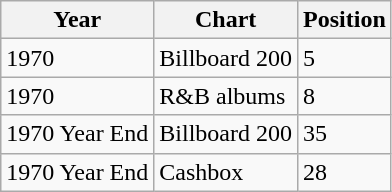<table class="wikitable">
<tr>
<th>Year</th>
<th>Chart</th>
<th>Position</th>
</tr>
<tr>
<td>1970</td>
<td>Billboard 200</td>
<td>5</td>
</tr>
<tr>
<td>1970</td>
<td>R&B albums</td>
<td>8</td>
</tr>
<tr>
<td>1970 Year End</td>
<td>Billboard 200</td>
<td>35</td>
</tr>
<tr>
<td>1970 Year End</td>
<td>Cashbox</td>
<td>28</td>
</tr>
</table>
